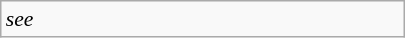<table class="wikitable floatright" style="font-size: 0.9em; width: 270px;">
<tr>
<td><em>see </em></td>
</tr>
</table>
